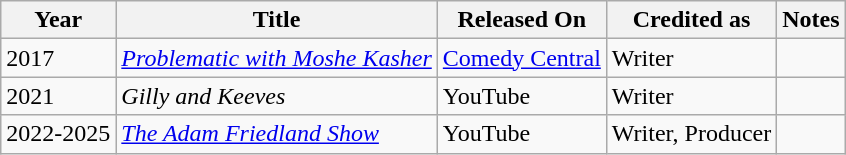<table class="wikitable sortable">
<tr>
<th>Year</th>
<th>Title</th>
<th>Released On</th>
<th>Credited as</th>
<th>Notes</th>
</tr>
<tr>
<td>2017</td>
<td><em><a href='#'>Problematic with Moshe Kasher</a></em></td>
<td><a href='#'>Comedy Central</a></td>
<td>Writer</td>
<td></td>
</tr>
<tr>
<td>2021</td>
<td><em>Gilly and Keeves</em></td>
<td>YouTube</td>
<td>Writer</td>
<td></td>
</tr>
<tr>
<td>2022-2025</td>
<td><em><a href='#'>The Adam Friedland Show</a></em></td>
<td>YouTube</td>
<td>Writer, Producer</td>
<td></td>
</tr>
</table>
